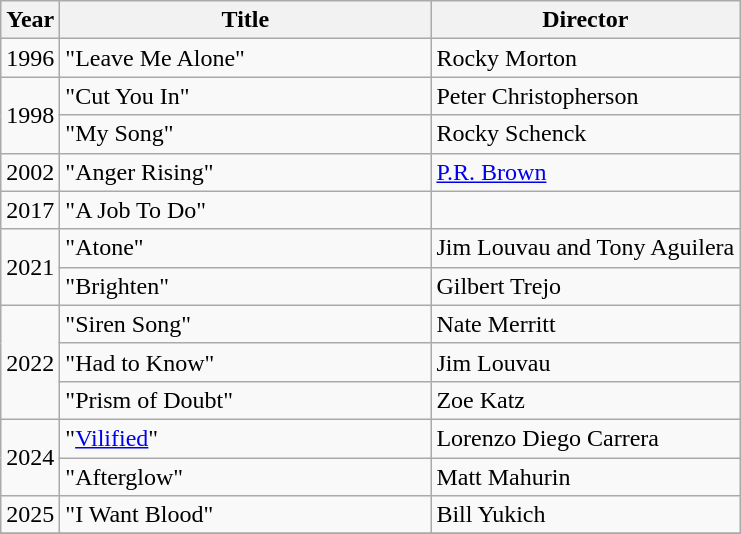<table class="wikitable">
<tr>
<th>Year</th>
<th style="width:15em">Title</th>
<th>Director</th>
</tr>
<tr>
<td>1996</td>
<td>"Leave Me Alone"</td>
<td>Rocky Morton</td>
</tr>
<tr>
<td rowspan="2">1998</td>
<td>"Cut You In"</td>
<td>Peter Christopherson</td>
</tr>
<tr>
<td>"My Song"</td>
<td>Rocky Schenck</td>
</tr>
<tr>
<td>2002</td>
<td>"Anger Rising"</td>
<td><a href='#'>P.R. Brown</a></td>
</tr>
<tr>
<td>2017</td>
<td>"A Job To Do"</td>
<td></td>
</tr>
<tr>
<td rowspan="2">2021</td>
<td>"Atone"</td>
<td>Jim Louvau and Tony Aguilera</td>
</tr>
<tr>
<td>"Brighten"</td>
<td>Gilbert Trejo</td>
</tr>
<tr>
<td rowspan="3">2022</td>
<td>"Siren Song"</td>
<td>Nate Merritt</td>
</tr>
<tr>
<td>"Had to Know"</td>
<td>Jim Louvau</td>
</tr>
<tr>
<td>"Prism of Doubt"</td>
<td>Zoe Katz</td>
</tr>
<tr>
<td rowspan="2">2024</td>
<td>"<a href='#'>Vilified</a>"</td>
<td>Lorenzo Diego Carrera</td>
</tr>
<tr>
<td>"Afterglow"</td>
<td>Matt Mahurin</td>
</tr>
<tr>
<td>2025</td>
<td>"I Want Blood"</td>
<td>Bill Yukich</td>
</tr>
<tr>
</tr>
</table>
